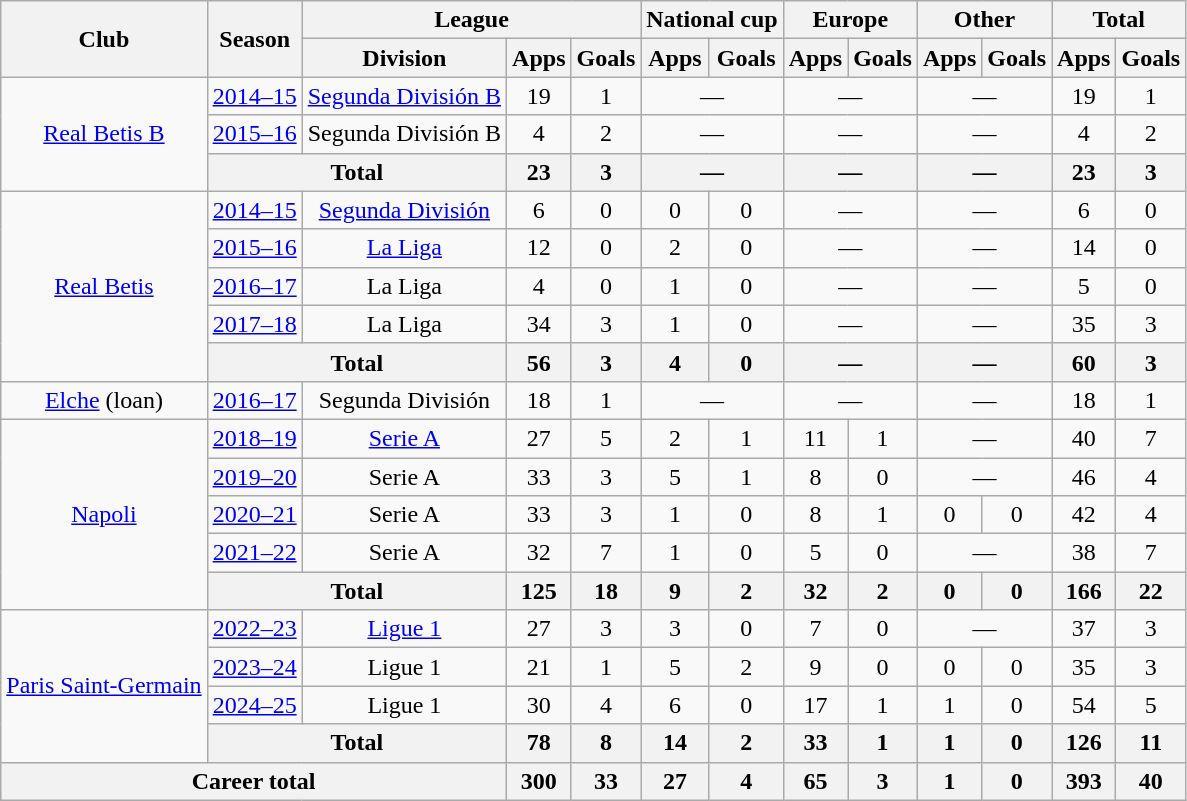<table class="wikitable" style="text-align: center">
<tr>
<th rowspan=2>Club</th>
<th rowspan=2>Season</th>
<th colspan=3>League</th>
<th colspan=2>National cup</th>
<th colspan=2>Europe</th>
<th colspan=2>Other</th>
<th colspan=2>Total</th>
</tr>
<tr>
<th>Division</th>
<th>Apps</th>
<th>Goals</th>
<th>Apps</th>
<th>Goals</th>
<th>Apps</th>
<th>Goals</th>
<th>Apps</th>
<th>Goals</th>
<th>Apps</th>
<th>Goals</th>
</tr>
<tr>
<td rowspan="3"><a href='#'>Real Betis B</a></td>
<td><a href='#'>2014–15</a></td>
<td><a href='#'>Segunda División B</a></td>
<td>19</td>
<td>1</td>
<td colspan="2">—</td>
<td colspan="2">—</td>
<td colspan="2">—</td>
<td>19</td>
<td>1</td>
</tr>
<tr>
<td><a href='#'>2015–16</a></td>
<td>Segunda División B</td>
<td>4</td>
<td>2</td>
<td colspan="2">—</td>
<td colspan="2">—</td>
<td colspan="2">—</td>
<td>4</td>
<td>2</td>
</tr>
<tr>
<th colspan="2">Total</th>
<th>23</th>
<th>3</th>
<th colspan="2">—</th>
<th colspan="2">—</th>
<th colspan="2">—</th>
<th>23</th>
<th>3</th>
</tr>
<tr>
<td rowspan="5"><a href='#'>Real Betis</a></td>
<td><a href='#'>2014–15</a></td>
<td><a href='#'>Segunda División</a></td>
<td>6</td>
<td>0</td>
<td>0</td>
<td>0</td>
<td colspan="2">—</td>
<td colspan="2">—</td>
<td>6</td>
<td>0</td>
</tr>
<tr>
<td><a href='#'>2015–16</a></td>
<td><a href='#'>La Liga</a></td>
<td>12</td>
<td>0</td>
<td>2</td>
<td>0</td>
<td colspan="2">—</td>
<td colspan="2">—</td>
<td>14</td>
<td>0</td>
</tr>
<tr>
<td><a href='#'>2016–17</a></td>
<td>La Liga</td>
<td>4</td>
<td>0</td>
<td>1</td>
<td>0</td>
<td colspan="2">—</td>
<td colspan="2">—</td>
<td>5</td>
<td>0</td>
</tr>
<tr>
<td><a href='#'>2017–18</a></td>
<td>La Liga</td>
<td>34</td>
<td>3</td>
<td>1</td>
<td>0</td>
<td colspan="2">—</td>
<td colspan="2">—</td>
<td>35</td>
<td>3</td>
</tr>
<tr>
<th colspan="2">Total</th>
<th>56</th>
<th>3</th>
<th>4</th>
<th>0</th>
<th colspan="2">—</th>
<th colspan="2">—</th>
<th>60</th>
<th>3</th>
</tr>
<tr>
<td><a href='#'>Elche</a> (loan)</td>
<td><a href='#'>2016–17</a></td>
<td>Segunda División</td>
<td>18</td>
<td>1</td>
<td colspan="2">—</td>
<td colspan="2">—</td>
<td colspan="2">—</td>
<td>18</td>
<td>1</td>
</tr>
<tr>
<td rowspan="5"><a href='#'>Napoli</a></td>
<td><a href='#'>2018–19</a></td>
<td><a href='#'>Serie A</a></td>
<td>27</td>
<td>5</td>
<td>2</td>
<td>1</td>
<td>11</td>
<td>1</td>
<td colspan="2">—</td>
<td>40</td>
<td>7</td>
</tr>
<tr>
<td><a href='#'>2019–20</a></td>
<td>Serie A</td>
<td>33</td>
<td>3</td>
<td>5</td>
<td>1</td>
<td>8</td>
<td>0</td>
<td colspan="2">—</td>
<td>46</td>
<td>4</td>
</tr>
<tr>
<td><a href='#'>2020–21</a></td>
<td>Serie A</td>
<td>33</td>
<td>3</td>
<td>1</td>
<td>0</td>
<td>8</td>
<td>1</td>
<td>0</td>
<td>0</td>
<td>42</td>
<td>4</td>
</tr>
<tr>
<td><a href='#'>2021–22</a></td>
<td>Serie A</td>
<td>32</td>
<td>7</td>
<td>1</td>
<td>0</td>
<td>5</td>
<td>0</td>
<td colspan="2">—</td>
<td>38</td>
<td>7</td>
</tr>
<tr>
<th colspan="2">Total</th>
<th>125</th>
<th>18</th>
<th>9</th>
<th>2</th>
<th>32</th>
<th>2</th>
<th>0</th>
<th>0</th>
<th>166</th>
<th>22</th>
</tr>
<tr>
<td rowspan="4"><a href='#'>Paris Saint-Germain</a></td>
<td><a href='#'>2022–23</a></td>
<td><a href='#'>Ligue 1</a></td>
<td>27</td>
<td>3</td>
<td>3</td>
<td>0</td>
<td>7</td>
<td>0</td>
<td colspan="2">—</td>
<td>37</td>
<td>3</td>
</tr>
<tr>
<td><a href='#'>2023–24</a></td>
<td>Ligue 1</td>
<td>21</td>
<td>1</td>
<td>5</td>
<td>2</td>
<td>9</td>
<td>0</td>
<td>0</td>
<td>0</td>
<td>35</td>
<td>3</td>
</tr>
<tr>
<td><a href='#'>2024–25</a></td>
<td>Ligue 1</td>
<td>30</td>
<td>4</td>
<td>6</td>
<td>0</td>
<td>17</td>
<td>1</td>
<td>1</td>
<td>0</td>
<td>54</td>
<td>5</td>
</tr>
<tr>
<th colspan="2">Total</th>
<th>78</th>
<th>8</th>
<th>14</th>
<th>2</th>
<th>33</th>
<th>1</th>
<th>1</th>
<th>0</th>
<th>126</th>
<th>11</th>
</tr>
<tr>
<th colspan="3">Career total</th>
<th>300</th>
<th>33</th>
<th>27</th>
<th>4</th>
<th>65</th>
<th>3</th>
<th>1</th>
<th>0</th>
<th>393</th>
<th>40</th>
</tr>
</table>
